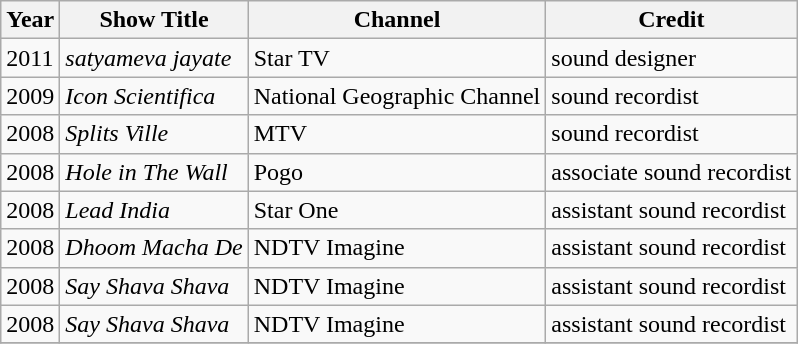<table class="wikitable sortable">
<tr>
<th>Year</th>
<th>Show Title</th>
<th>Channel</th>
<th>Credit</th>
</tr>
<tr>
<td>2011</td>
<td><em>satyameva jayate </em></td>
<td>Star TV</td>
<td>sound designer</td>
</tr>
<tr>
<td>2009</td>
<td><em>Icon Scientifica </em></td>
<td>National Geographic Channel</td>
<td>sound recordist</td>
</tr>
<tr>
<td>2008</td>
<td><em>Splits Ville </em></td>
<td>MTV</td>
<td>sound recordist</td>
</tr>
<tr>
<td>2008</td>
<td><em>Hole in The Wall</em></td>
<td>Pogo</td>
<td>associate sound recordist</td>
</tr>
<tr>
<td>2008</td>
<td><em>Lead India</em></td>
<td>Star One</td>
<td>assistant sound recordist</td>
</tr>
<tr>
<td>2008</td>
<td><em>Dhoom Macha De</em></td>
<td>NDTV Imagine</td>
<td>assistant sound recordist</td>
</tr>
<tr>
<td>2008</td>
<td><em>Say Shava Shava</em></td>
<td>NDTV Imagine</td>
<td>assistant sound recordist</td>
</tr>
<tr>
<td>2008</td>
<td><em>Say Shava Shava</em></td>
<td>NDTV Imagine</td>
<td>assistant sound recordist</td>
</tr>
<tr>
</tr>
</table>
